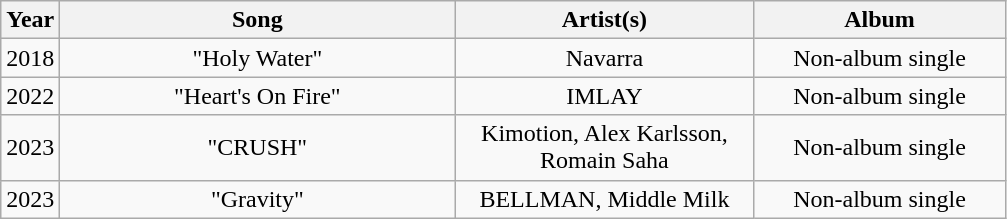<table class="wikitable sortable" style="text-align: center;">
<tr>
<th rowspan="1">Year</th>
<th rowspan="1" style="width:16em;">Song</th>
<th rowspan="1" style="width:12em;">Artist(s)</th>
<th rowspan="1" style="width:10em;">Album</th>
</tr>
<tr>
<td>2018</td>
<td>"Holy Water"</td>
<td>Navarra</td>
<td>Non-album single</td>
</tr>
<tr>
<td>2022</td>
<td>"Heart's On Fire"</td>
<td>IMLAY</td>
<td>Non-album single</td>
</tr>
<tr>
<td>2023</td>
<td>"CRUSH"</td>
<td>Kimotion, Alex Karlsson, Romain Saha</td>
<td>Non-album single</td>
</tr>
<tr>
<td>2023</td>
<td>"Gravity"</td>
<td>BELLMAN, Middle Milk</td>
<td>Non-album single</td>
</tr>
</table>
